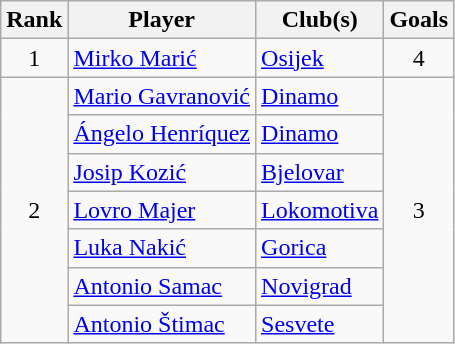<table class="wikitable" style="text-align:center">
<tr>
<th>Rank</th>
<th>Player</th>
<th>Club(s)</th>
<th>Goals</th>
</tr>
<tr>
<td rowspan=1>1</td>
<td align="left"> <a href='#'>Mirko Marić</a></td>
<td align="left"><a href='#'>Osijek</a></td>
<td rowspan=1>4</td>
</tr>
<tr>
<td rowspan=7>2</td>
<td align="left"> <a href='#'>Mario Gavranović</a></td>
<td align="left"><a href='#'>Dinamo</a></td>
<td rowspan=7>3</td>
</tr>
<tr>
<td align="left"> <a href='#'>Ángelo Henríquez</a></td>
<td align="left"><a href='#'>Dinamo</a></td>
</tr>
<tr>
<td align="left"> <a href='#'>Josip Kozić</a></td>
<td align="left"><a href='#'>Bjelovar</a></td>
</tr>
<tr>
<td align="left"> <a href='#'>Lovro Majer</a></td>
<td align="left"><a href='#'>Lokomotiva</a></td>
</tr>
<tr>
<td align="left"> <a href='#'>Luka Nakić</a></td>
<td align="left"><a href='#'>Gorica</a></td>
</tr>
<tr>
<td align="left"> <a href='#'>Antonio Samac</a></td>
<td align="left"><a href='#'>Novigrad</a></td>
</tr>
<tr>
<td align="left"> <a href='#'>Antonio Štimac</a></td>
<td align="left"><a href='#'>Sesvete</a></td>
</tr>
</table>
